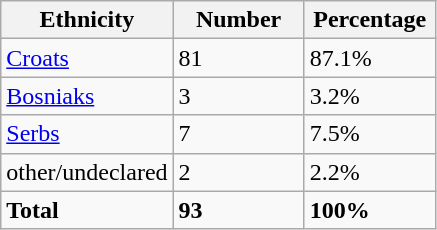<table class="wikitable">
<tr>
<th width="100px">Ethnicity</th>
<th width="80px">Number</th>
<th width="80px">Percentage</th>
</tr>
<tr>
<td><a href='#'>Croats</a></td>
<td>81</td>
<td>87.1%</td>
</tr>
<tr>
<td><a href='#'>Bosniaks</a></td>
<td>3</td>
<td>3.2%</td>
</tr>
<tr>
<td><a href='#'>Serbs</a></td>
<td>7</td>
<td>7.5%</td>
</tr>
<tr>
<td>other/undeclared</td>
<td>2</td>
<td>2.2%</td>
</tr>
<tr>
<td><strong>Total</strong></td>
<td><strong>93</strong></td>
<td><strong>100%</strong></td>
</tr>
</table>
